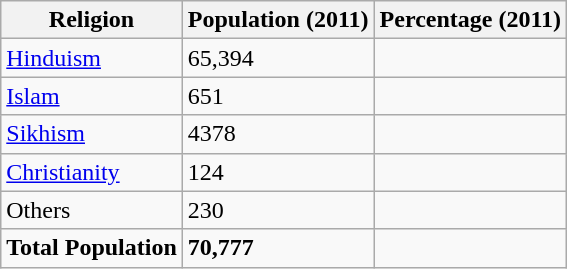<table class="wikitable sortable">
<tr>
<th>Religion</th>
<th>Population (2011)</th>
<th>Percentage (2011)</th>
</tr>
<tr>
<td><a href='#'>Hinduism</a> </td>
<td>65,394</td>
<td></td>
</tr>
<tr>
<td><a href='#'>Islam</a> </td>
<td>651</td>
<td></td>
</tr>
<tr>
<td><a href='#'>Sikhism</a> </td>
<td>4378</td>
<td></td>
</tr>
<tr>
<td><a href='#'>Christianity</a> </td>
<td>124</td>
<td></td>
</tr>
<tr>
<td>Others </td>
<td>230</td>
<td></td>
</tr>
<tr>
<td><strong>Total Population</strong></td>
<td><strong>70,777</strong></td>
<td><strong></strong></td>
</tr>
</table>
